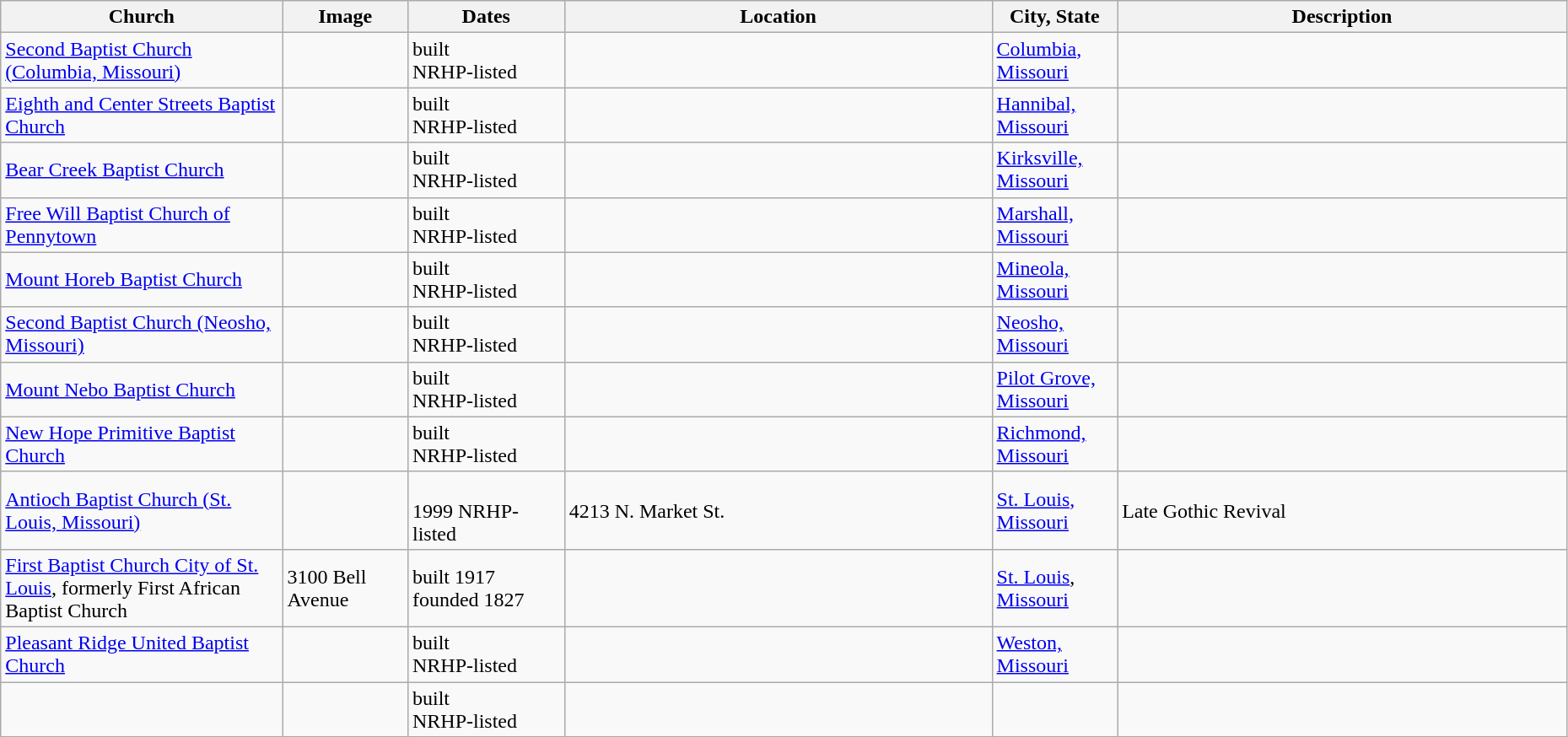<table class="wikitable sortable" style="width:98%">
<tr>
<th width = 18%><strong>Church</strong></th>
<th width = 8% class="unsortable"><strong>Image</strong></th>
<th width = 10%><strong>Dates</strong></th>
<th><strong>Location</strong></th>
<th width = 8%><strong>City, State</strong></th>
<th class="unsortable"><strong>Description</strong></th>
</tr>
<tr ->
<td><a href='#'>Second Baptist Church (Columbia, Missouri)</a></td>
<td></td>
<td>built<br> NRHP-listed</td>
<td></td>
<td><a href='#'>Columbia, Missouri</a></td>
<td></td>
</tr>
<tr ->
<td><a href='#'>Eighth and Center Streets Baptist Church</a></td>
<td></td>
<td>built<br> NRHP-listed</td>
<td></td>
<td><a href='#'>Hannibal, Missouri</a></td>
<td></td>
</tr>
<tr ->
<td><a href='#'>Bear Creek Baptist Church</a></td>
<td></td>
<td>built<br> NRHP-listed</td>
<td></td>
<td><a href='#'>Kirksville, Missouri</a></td>
<td></td>
</tr>
<tr ->
<td><a href='#'>Free Will Baptist Church of Pennytown</a></td>
<td></td>
<td>built<br> NRHP-listed</td>
<td></td>
<td><a href='#'>Marshall, Missouri</a></td>
<td></td>
</tr>
<tr ->
<td><a href='#'>Mount Horeb Baptist Church</a></td>
<td></td>
<td>built<br> NRHP-listed</td>
<td></td>
<td><a href='#'>Mineola, Missouri</a></td>
<td></td>
</tr>
<tr ->
<td><a href='#'>Second Baptist Church (Neosho, Missouri)</a></td>
<td></td>
<td>built<br> NRHP-listed</td>
<td></td>
<td><a href='#'>Neosho, Missouri</a></td>
<td></td>
</tr>
<tr ->
<td><a href='#'>Mount Nebo Baptist Church</a></td>
<td></td>
<td>built<br> NRHP-listed</td>
<td></td>
<td><a href='#'>Pilot Grove, Missouri</a></td>
<td></td>
</tr>
<tr ->
<td><a href='#'>New Hope Primitive Baptist Church</a></td>
<td></td>
<td>built<br> NRHP-listed</td>
<td></td>
<td><a href='#'>Richmond, Missouri</a></td>
<td></td>
</tr>
<tr ->
<td><a href='#'>Antioch Baptist Church (St. Louis, Missouri)</a></td>
<td></td>
<td><br>1999 NRHP-listed</td>
<td>4213 N. Market St.<br><small></small></td>
<td><a href='#'>St. Louis, Missouri</a></td>
<td>Late Gothic Revival</td>
</tr>
<tr ->
<td><a href='#'>First Baptist Church City of St. Louis</a>, formerly First African Baptist Church</td>
<td>3100 Bell Avenue</td>
<td>built 1917<br>founded 1827</td>
<td></td>
<td><a href='#'>St. Louis</a>, <a href='#'>Missouri</a></td>
<td></td>
</tr>
<tr ->
<td><a href='#'>Pleasant Ridge United Baptist Church</a></td>
<td></td>
<td>built<br> NRHP-listed</td>
<td></td>
<td><a href='#'>Weston, Missouri</a></td>
<td></td>
</tr>
<tr ->
<td></td>
<td></td>
<td>built<br> NRHP-listed</td>
<td></td>
<td></td>
<td></td>
</tr>
<tr ->
</tr>
</table>
